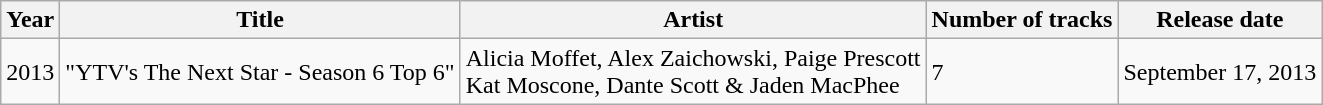<table class="wikitable sortable">
<tr>
<th>Year</th>
<th>Title</th>
<th>Artist</th>
<th>Number of tracks</th>
<th class="unsortable">Release date</th>
</tr>
<tr>
<td>2013</td>
<td>"YTV's The Next Star - Season 6 Top 6"</td>
<td>Alicia Moffet, Alex Zaichowski, Paige Prescott<br>Kat Moscone, Dante Scott & Jaden MacPhee</td>
<td>7</td>
<td>September 17, 2013</td>
</tr>
</table>
